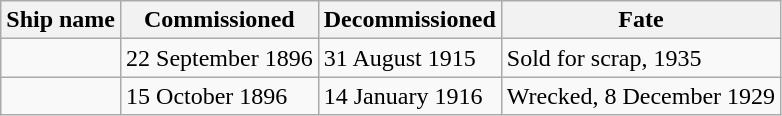<table class="wikitable sortable">
<tr>
<th>Ship name</th>
<th>Commissioned</th>
<th>Decommissioned</th>
<th>Fate</th>
</tr>
<tr>
<td></td>
<td>22 September 1896</td>
<td>31 August 1915</td>
<td>Sold for scrap, 1935</td>
</tr>
<tr>
<td></td>
<td>15 October 1896</td>
<td>14 January 1916</td>
<td>Wrecked, 8 December 1929</td>
</tr>
</table>
